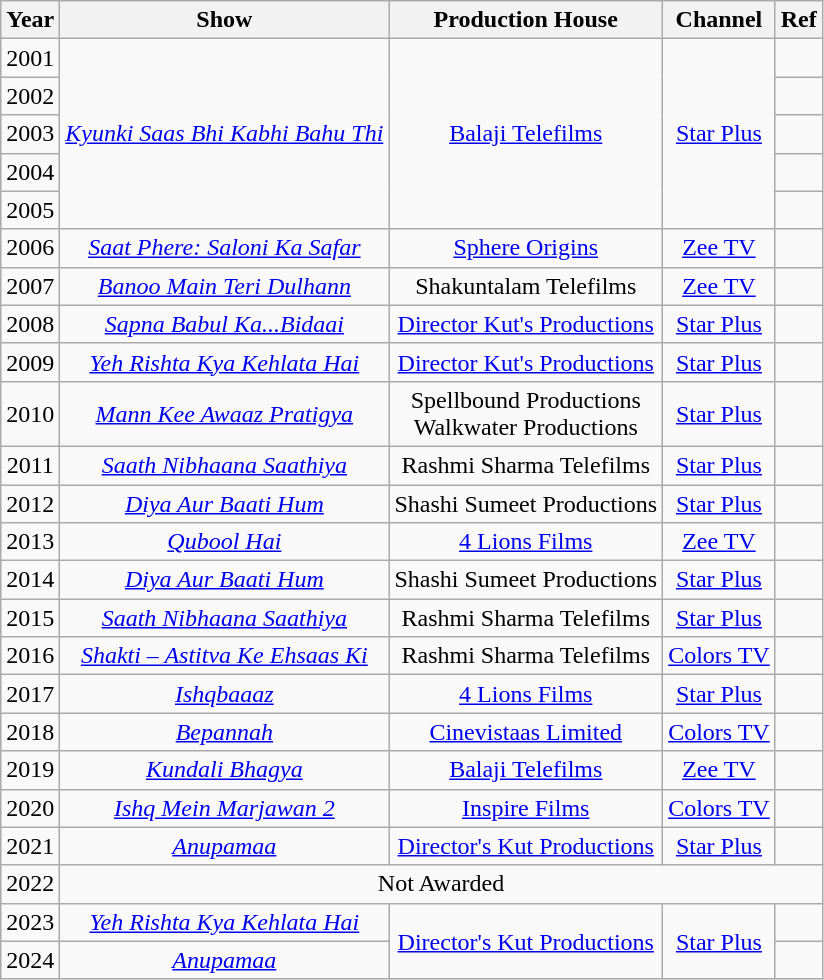<table class="wikitable sortable" style="text-align:center;">
<tr>
<th>Year</th>
<th>Show</th>
<th>Production House</th>
<th>Channel</th>
<th>Ref</th>
</tr>
<tr>
<td>2001</td>
<td rowspan=5><em><a href='#'>Kyunki Saas Bhi Kabhi Bahu Thi</a></em></td>
<td rowspan=5><a href='#'>Balaji Telefilms</a></td>
<td rowspan=5><a href='#'>Star Plus</a></td>
<td></td>
</tr>
<tr>
<td>2002</td>
<td></td>
</tr>
<tr>
<td>2003</td>
<td></td>
</tr>
<tr>
<td>2004</td>
<td></td>
</tr>
<tr>
<td>2005</td>
<td></td>
</tr>
<tr>
<td>2006</td>
<td><em><a href='#'>Saat Phere: Saloni Ka Safar</a></em></td>
<td><a href='#'>Sphere Origins</a></td>
<td><a href='#'>Zee TV</a></td>
<td></td>
</tr>
<tr>
<td>2007</td>
<td><em><a href='#'>Banoo Main Teri Dulhann</a></em></td>
<td>Shakuntalam Telefilms</td>
<td><a href='#'>Zee TV</a></td>
<td></td>
</tr>
<tr>
<td>2008</td>
<td><em><a href='#'>Sapna Babul Ka...Bidaai</a></em></td>
<td><a href='#'>Director Kut's Productions</a></td>
<td><a href='#'>Star Plus</a></td>
<td></td>
</tr>
<tr>
<td>2009</td>
<td><em><a href='#'>Yeh Rishta Kya Kehlata Hai</a></em></td>
<td><a href='#'>Director Kut's Productions</a></td>
<td><a href='#'>Star Plus</a></td>
<td></td>
</tr>
<tr>
<td>2010</td>
<td><em><a href='#'>Mann Kee Awaaz Pratigya</a></em></td>
<td>Spellbound Productions<br>Walkwater Productions</td>
<td><a href='#'>Star Plus</a></td>
<td></td>
</tr>
<tr>
<td>2011</td>
<td><em><a href='#'>Saath Nibhaana Saathiya</a></em></td>
<td>Rashmi Sharma Telefilms</td>
<td><a href='#'>Star Plus</a></td>
<td></td>
</tr>
<tr>
<td>2012</td>
<td><em><a href='#'>Diya Aur Baati Hum</a></em></td>
<td>Shashi Sumeet Productions</td>
<td><a href='#'>Star Plus</a></td>
<td></td>
</tr>
<tr>
<td>2013</td>
<td><em><a href='#'>Qubool Hai</a></em></td>
<td><a href='#'>4 Lions Films</a></td>
<td><a href='#'>Zee TV</a></td>
<td></td>
</tr>
<tr>
<td>2014</td>
<td><em><a href='#'>Diya Aur Baati Hum</a></em></td>
<td>Shashi Sumeet Productions</td>
<td><a href='#'>Star Plus</a></td>
<td></td>
</tr>
<tr>
<td>2015</td>
<td><em><a href='#'>Saath Nibhaana Saathiya</a></em></td>
<td>Rashmi Sharma Telefilms</td>
<td><a href='#'>Star Plus</a></td>
<td></td>
</tr>
<tr>
<td>2016</td>
<td><em><a href='#'>Shakti – Astitva Ke Ehsaas Ki</a></em></td>
<td>Rashmi Sharma Telefilms</td>
<td><a href='#'>Colors TV</a></td>
<td></td>
</tr>
<tr>
<td>2017</td>
<td><em><a href='#'>Ishqbaaaz</a></em></td>
<td><a href='#'>4 Lions Films</a></td>
<td><a href='#'>Star Plus</a></td>
<td></td>
</tr>
<tr>
<td>2018</td>
<td><em><a href='#'>Bepannah</a></em></td>
<td><a href='#'>Cinevistaas Limited</a></td>
<td><a href='#'>Colors TV</a></td>
<td></td>
</tr>
<tr>
<td>2019</td>
<td><em><a href='#'>Kundali Bhagya</a></em></td>
<td><a href='#'>Balaji Telefilms</a></td>
<td><a href='#'>Zee TV</a></td>
<td></td>
</tr>
<tr>
<td>2020</td>
<td><em><a href='#'>Ishq Mein Marjawan 2</a></em></td>
<td><a href='#'>Inspire Films</a></td>
<td><a href='#'>Colors TV</a></td>
<td></td>
</tr>
<tr>
<td>2021</td>
<td><em><a href='#'>Anupamaa</a></em></td>
<td><a href='#'>Director's Kut Productions</a></td>
<td><a href='#'>Star Plus</a></td>
<td></td>
</tr>
<tr>
<td>2022</td>
<td colspan =4>Not Awarded</td>
</tr>
<tr>
<td>2023</td>
<td><em><a href='#'>Yeh Rishta Kya Kehlata Hai</a></em></td>
<td rowspan="2"><a href='#'>Director's Kut Productions</a></td>
<td rowspan="2"><a href='#'>Star Plus</a></td>
<td></td>
</tr>
<tr>
<td>2024</td>
<td><em><a href='#'>Anupamaa</a></em></td>
<td></td>
</tr>
</table>
